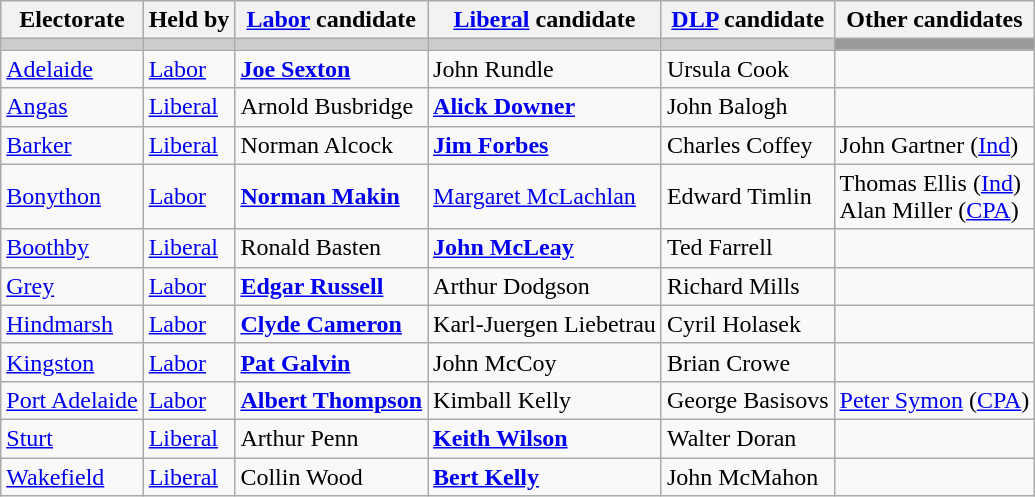<table class="wikitable">
<tr>
<th>Electorate</th>
<th>Held by</th>
<th><a href='#'>Labor</a> candidate</th>
<th><a href='#'>Liberal</a> candidate</th>
<th><a href='#'>DLP</a> candidate</th>
<th>Other candidates</th>
</tr>
<tr bgcolor="#cccccc">
<td></td>
<td></td>
<td></td>
<td></td>
<td></td>
<td bgcolor="#999999"></td>
</tr>
<tr>
<td><a href='#'>Adelaide</a></td>
<td><a href='#'>Labor</a></td>
<td><strong><a href='#'>Joe Sexton</a></strong></td>
<td>John Rundle</td>
<td>Ursula Cook</td>
<td></td>
</tr>
<tr>
<td><a href='#'>Angas</a></td>
<td><a href='#'>Liberal</a></td>
<td>Arnold Busbridge</td>
<td><strong><a href='#'>Alick Downer</a></strong></td>
<td>John Balogh</td>
<td></td>
</tr>
<tr>
<td><a href='#'>Barker</a></td>
<td><a href='#'>Liberal</a></td>
<td>Norman Alcock</td>
<td><strong><a href='#'>Jim Forbes</a></strong></td>
<td>Charles Coffey</td>
<td>John Gartner (<a href='#'>Ind</a>)</td>
</tr>
<tr>
<td><a href='#'>Bonython</a></td>
<td><a href='#'>Labor</a></td>
<td><strong><a href='#'>Norman Makin</a></strong></td>
<td><a href='#'>Margaret McLachlan</a></td>
<td>Edward Timlin</td>
<td>Thomas Ellis (<a href='#'>Ind</a>)<br>Alan Miller (<a href='#'>CPA</a>)</td>
</tr>
<tr>
<td><a href='#'>Boothby</a></td>
<td><a href='#'>Liberal</a></td>
<td>Ronald Basten</td>
<td><strong><a href='#'>John McLeay</a></strong></td>
<td>Ted Farrell</td>
<td></td>
</tr>
<tr>
<td><a href='#'>Grey</a></td>
<td><a href='#'>Labor</a></td>
<td><strong><a href='#'>Edgar Russell</a></strong></td>
<td>Arthur Dodgson</td>
<td>Richard Mills</td>
<td></td>
</tr>
<tr>
<td><a href='#'>Hindmarsh</a></td>
<td><a href='#'>Labor</a></td>
<td><strong><a href='#'>Clyde Cameron</a></strong></td>
<td>Karl-Juergen Liebetrau</td>
<td>Cyril Holasek</td>
<td></td>
</tr>
<tr>
<td><a href='#'>Kingston</a></td>
<td><a href='#'>Labor</a></td>
<td><strong><a href='#'>Pat Galvin</a></strong></td>
<td>John McCoy</td>
<td>Brian Crowe</td>
<td></td>
</tr>
<tr>
<td><a href='#'>Port Adelaide</a></td>
<td><a href='#'>Labor</a></td>
<td><strong><a href='#'>Albert Thompson</a></strong></td>
<td>Kimball Kelly</td>
<td>George Basisovs</td>
<td><a href='#'>Peter Symon</a> (<a href='#'>CPA</a>)</td>
</tr>
<tr>
<td><a href='#'>Sturt</a></td>
<td><a href='#'>Liberal</a></td>
<td>Arthur Penn</td>
<td><strong><a href='#'>Keith Wilson</a></strong></td>
<td>Walter Doran</td>
<td></td>
</tr>
<tr>
<td><a href='#'>Wakefield</a></td>
<td><a href='#'>Liberal</a></td>
<td>Collin Wood</td>
<td><strong><a href='#'>Bert Kelly</a></strong></td>
<td>John McMahon</td>
<td></td>
</tr>
</table>
